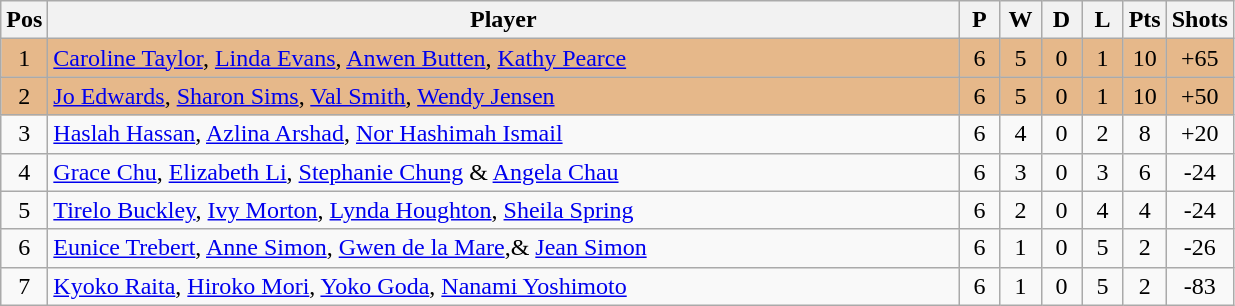<table class="wikitable" style="font-size: 100%">
<tr>
<th width=20>Pos</th>
<th width=600>Player</th>
<th width=20>P</th>
<th width=20>W</th>
<th width=20>D</th>
<th width=20>L</th>
<th width=20>Pts</th>
<th width=30>Shots</th>
</tr>
<tr align=center style="background: #E6B88A;">
<td>1</td>
<td align="left"> <a href='#'>Caroline Taylor</a>, <a href='#'>Linda Evans</a>, <a href='#'>Anwen Butten</a>, <a href='#'>Kathy Pearce</a></td>
<td>6</td>
<td>5</td>
<td>0</td>
<td>1</td>
<td>10</td>
<td>+65</td>
</tr>
<tr align=center style="background: #E6B88A;">
<td>2</td>
<td align="left"> <a href='#'>Jo Edwards</a>, <a href='#'>Sharon Sims</a>, <a href='#'>Val Smith</a>, <a href='#'>Wendy Jensen</a></td>
<td>6</td>
<td>5</td>
<td>0</td>
<td>1</td>
<td>10</td>
<td>+50</td>
</tr>
<tr align=center>
<td>3</td>
<td align="left"> <a href='#'>Haslah Hassan</a>, <a href='#'>Azlina Arshad</a>, <a href='#'>Nor Hashimah Ismail</a></td>
<td>6</td>
<td>4</td>
<td>0</td>
<td>2</td>
<td>8</td>
<td>+20</td>
</tr>
<tr align=center>
<td>4</td>
<td align="left"> <a href='#'>Grace Chu</a>, <a href='#'>Elizabeth Li</a>, <a href='#'>Stephanie Chung</a> & <a href='#'>Angela Chau</a></td>
<td>6</td>
<td>3</td>
<td>0</td>
<td>3</td>
<td>6</td>
<td>-24</td>
</tr>
<tr align=center>
<td>5</td>
<td align="left"> <a href='#'>Tirelo Buckley</a>, <a href='#'>Ivy Morton</a>, <a href='#'>Lynda Houghton</a>, <a href='#'>Sheila Spring</a></td>
<td>6</td>
<td>2</td>
<td>0</td>
<td>4</td>
<td>4</td>
<td>-24</td>
</tr>
<tr align=center>
<td>6</td>
<td align="left"> <a href='#'>Eunice Trebert</a>, <a href='#'>Anne Simon</a>, <a href='#'>Gwen de la Mare</a>,& <a href='#'>Jean Simon</a></td>
<td>6</td>
<td>1</td>
<td>0</td>
<td>5</td>
<td>2</td>
<td>-26</td>
</tr>
<tr align=center>
<td>7</td>
<td align="left"> <a href='#'>Kyoko Raita</a>, <a href='#'>Hiroko Mori</a>, <a href='#'>Yoko Goda</a>, <a href='#'>Nanami Yoshimoto</a></td>
<td>6</td>
<td>1</td>
<td>0</td>
<td>5</td>
<td>2</td>
<td>-83</td>
</tr>
</table>
